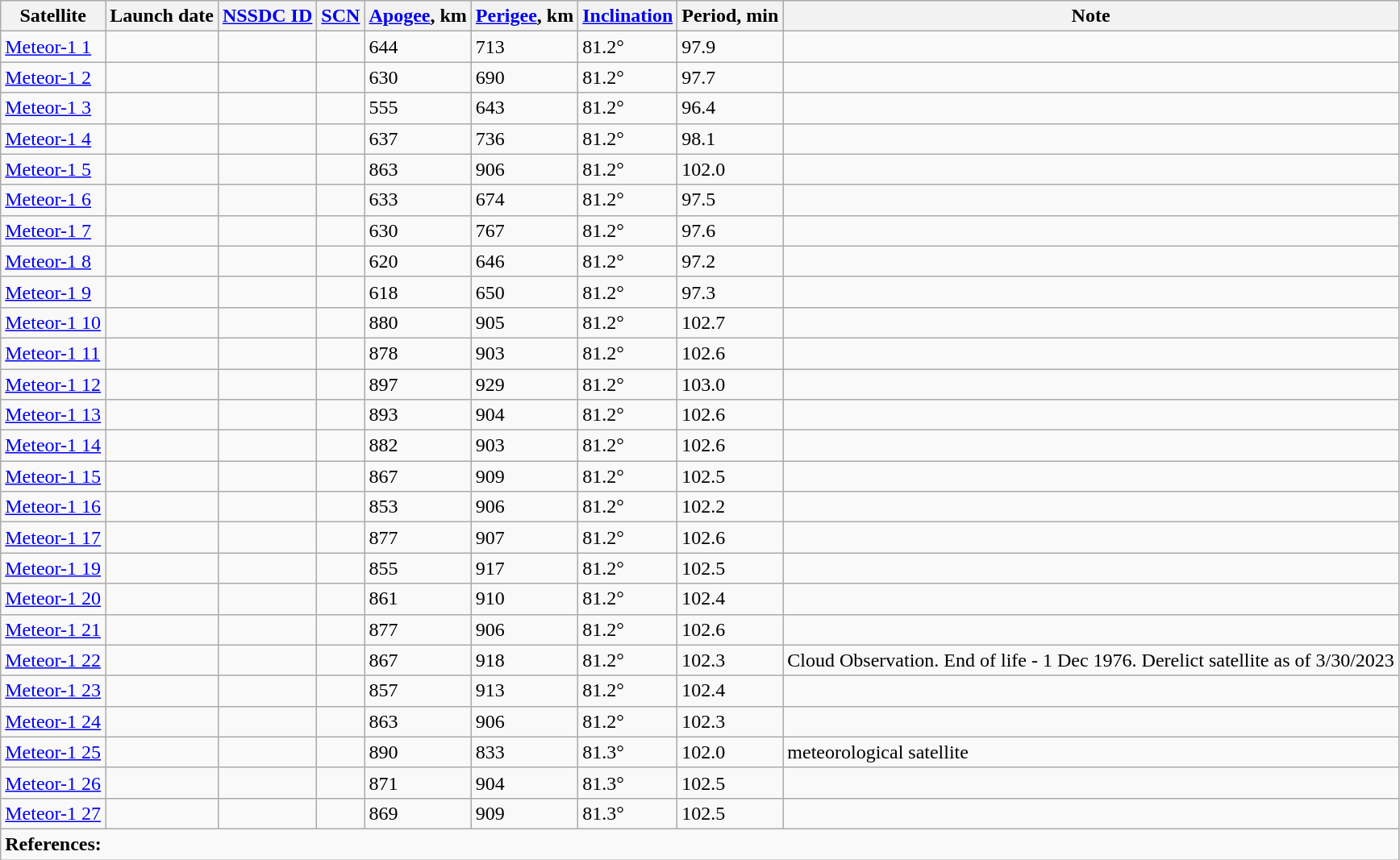<table class="wikitable sortable collapsible collapsed" border="1">
<tr>
<th>Satellite</th>
<th>Launch date</th>
<th><a href='#'>NSSDC ID</a></th>
<th><a href='#'>SCN</a></th>
<th><a href='#'>Apogee</a>, km</th>
<th><a href='#'>Perigee</a>, km</th>
<th><a href='#'>Inclination</a></th>
<th>Period, min</th>
<th>Note</th>
</tr>
<tr>
<td><a href='#'>Meteor-1 1</a></td>
<td></td>
<td></td>
<td></td>
<td>644</td>
<td>713</td>
<td>81.2°</td>
<td>97.9</td>
<td></td>
</tr>
<tr>
<td><a href='#'>Meteor-1 2</a></td>
<td></td>
<td></td>
<td></td>
<td>630</td>
<td>690</td>
<td>81.2°</td>
<td>97.7</td>
<td></td>
</tr>
<tr>
<td><a href='#'>Meteor-1 3</a></td>
<td></td>
<td></td>
<td></td>
<td>555</td>
<td>643</td>
<td>81.2°</td>
<td>96.4</td>
<td></td>
</tr>
<tr>
<td><a href='#'>Meteor-1 4</a></td>
<td></td>
<td></td>
<td></td>
<td>637</td>
<td>736</td>
<td>81.2°</td>
<td>98.1</td>
<td></td>
</tr>
<tr>
<td><a href='#'>Meteor-1 5</a></td>
<td></td>
<td></td>
<td></td>
<td>863</td>
<td>906</td>
<td>81.2°</td>
<td>102.0</td>
<td></td>
</tr>
<tr>
<td><a href='#'>Meteor-1 6</a></td>
<td></td>
<td></td>
<td></td>
<td>633</td>
<td>674</td>
<td>81.2°</td>
<td>97.5</td>
<td></td>
</tr>
<tr>
<td><a href='#'>Meteor-1 7</a></td>
<td></td>
<td></td>
<td></td>
<td>630</td>
<td>767</td>
<td>81.2°</td>
<td>97.6</td>
<td></td>
</tr>
<tr>
<td><a href='#'>Meteor-1 8</a></td>
<td></td>
<td></td>
<td></td>
<td>620</td>
<td>646</td>
<td>81.2°</td>
<td>97.2</td>
<td></td>
</tr>
<tr>
<td><a href='#'>Meteor-1 9</a></td>
<td></td>
<td></td>
<td></td>
<td>618</td>
<td>650</td>
<td>81.2°</td>
<td>97.3</td>
<td></td>
</tr>
<tr>
<td><a href='#'>Meteor-1 10</a></td>
<td></td>
<td></td>
<td></td>
<td>880</td>
<td>905</td>
<td>81.2°</td>
<td>102.7</td>
<td></td>
</tr>
<tr>
<td><a href='#'>Meteor-1 11</a></td>
<td></td>
<td></td>
<td></td>
<td>878</td>
<td>903</td>
<td>81.2°</td>
<td>102.6</td>
<td></td>
</tr>
<tr>
<td><a href='#'>Meteor-1 12</a></td>
<td></td>
<td></td>
<td></td>
<td>897</td>
<td>929</td>
<td>81.2°</td>
<td>103.0</td>
<td></td>
</tr>
<tr>
<td><a href='#'>Meteor-1 13</a></td>
<td></td>
<td></td>
<td></td>
<td>893</td>
<td>904</td>
<td>81.2°</td>
<td>102.6</td>
<td></td>
</tr>
<tr>
<td><a href='#'>Meteor-1 14</a></td>
<td></td>
<td></td>
<td></td>
<td>882</td>
<td>903</td>
<td>81.2°</td>
<td>102.6</td>
<td></td>
</tr>
<tr>
<td><a href='#'>Meteor-1 15</a></td>
<td></td>
<td></td>
<td></td>
<td>867</td>
<td>909</td>
<td>81.2°</td>
<td>102.5</td>
<td></td>
</tr>
<tr>
<td><a href='#'>Meteor-1 16</a></td>
<td></td>
<td></td>
<td></td>
<td>853</td>
<td>906</td>
<td>81.2°</td>
<td>102.2</td>
<td></td>
</tr>
<tr>
<td><a href='#'>Meteor-1 17</a></td>
<td></td>
<td></td>
<td></td>
<td>877</td>
<td>907</td>
<td>81.2°</td>
<td>102.6</td>
<td></td>
</tr>
<tr>
<td><a href='#'>Meteor-1 19</a></td>
<td></td>
<td></td>
<td></td>
<td>855</td>
<td>917</td>
<td>81.2°</td>
<td>102.5</td>
<td></td>
</tr>
<tr>
<td><a href='#'>Meteor-1 20</a></td>
<td></td>
<td></td>
<td></td>
<td>861</td>
<td>910</td>
<td>81.2°</td>
<td>102.4</td>
<td></td>
</tr>
<tr>
<td><a href='#'>Meteor-1 21</a></td>
<td></td>
<td></td>
<td></td>
<td>877</td>
<td>906</td>
<td>81.2°</td>
<td>102.6</td>
<td></td>
</tr>
<tr>
<td><a href='#'>Meteor-1 22</a></td>
<td></td>
<td></td>
<td></td>
<td>867</td>
<td>918</td>
<td>81.2°</td>
<td>102.3</td>
<td>Cloud Observation. End of life - 1 Dec 1976. Derelict satellite as of 3/30/2023</td>
</tr>
<tr>
<td><a href='#'>Meteor-1 23</a></td>
<td></td>
<td></td>
<td></td>
<td>857</td>
<td>913</td>
<td>81.2°</td>
<td>102.4</td>
<td></td>
</tr>
<tr>
<td><a href='#'>Meteor-1 24</a></td>
<td></td>
<td></td>
<td></td>
<td>863</td>
<td>906</td>
<td>81.2°</td>
<td>102.3</td>
<td></td>
</tr>
<tr>
<td><a href='#'>Meteor-1 25</a></td>
<td></td>
<td></td>
<td></td>
<td>890</td>
<td>833</td>
<td>81.3°</td>
<td>102.0</td>
<td>meteorological satellite</td>
</tr>
<tr>
<td><a href='#'>Meteor-1 26</a></td>
<td></td>
<td></td>
<td></td>
<td>871</td>
<td>904</td>
<td>81.3°</td>
<td>102.5</td>
<td></td>
</tr>
<tr>
<td><a href='#'>Meteor-1 27</a></td>
<td></td>
<td></td>
<td></td>
<td>869</td>
<td>909</td>
<td>81.3°</td>
<td>102.5</td>
<td></td>
</tr>
<tr>
<td colspan="9" style="text-align: left;"><strong>References:</strong> </td>
</tr>
</table>
